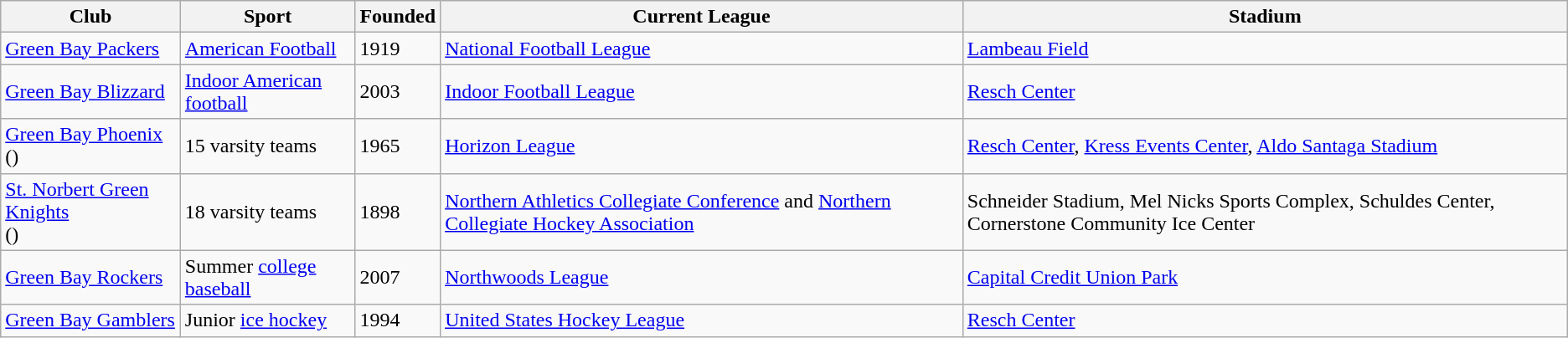<table class="wikitable">
<tr>
<th>Club</th>
<th>Sport</th>
<th>Founded</th>
<th>Current League</th>
<th>Stadium</th>
</tr>
<tr>
<td><a href='#'>Green Bay Packers</a></td>
<td><a href='#'>American Football</a></td>
<td>1919</td>
<td><a href='#'>National Football League</a></td>
<td><a href='#'>Lambeau Field</a></td>
</tr>
<tr>
<td><a href='#'>Green Bay Blizzard</a></td>
<td><a href='#'>Indoor American football</a></td>
<td>2003</td>
<td><a href='#'>Indoor Football League</a></td>
<td><a href='#'>Resch Center</a></td>
</tr>
<tr>
<td><a href='#'>Green Bay Phoenix</a><br>()</td>
<td>15 varsity teams</td>
<td>1965</td>
<td><a href='#'>Horizon League</a></td>
<td><a href='#'>Resch Center</a>, <a href='#'>Kress Events Center</a>, <a href='#'>Aldo Santaga Stadium</a></td>
</tr>
<tr>
<td><a href='#'>St. Norbert Green Knights</a><br>()</td>
<td>18 varsity teams</td>
<td>1898</td>
<td><a href='#'>Northern Athletics Collegiate Conference</a> and <a href='#'>Northern Collegiate Hockey Association</a></td>
<td>Schneider Stadium, Mel Nicks Sports Complex, Schuldes Center, Cornerstone Community Ice Center</td>
</tr>
<tr>
<td><a href='#'>Green Bay Rockers</a></td>
<td>Summer <a href='#'>college baseball</a></td>
<td>2007</td>
<td><a href='#'>Northwoods League</a></td>
<td><a href='#'>Capital Credit Union Park</a></td>
</tr>
<tr>
<td><a href='#'>Green Bay Gamblers</a></td>
<td>Junior <a href='#'>ice hockey</a></td>
<td>1994</td>
<td><a href='#'>United States Hockey League</a></td>
<td><a href='#'>Resch Center</a></td>
</tr>
</table>
